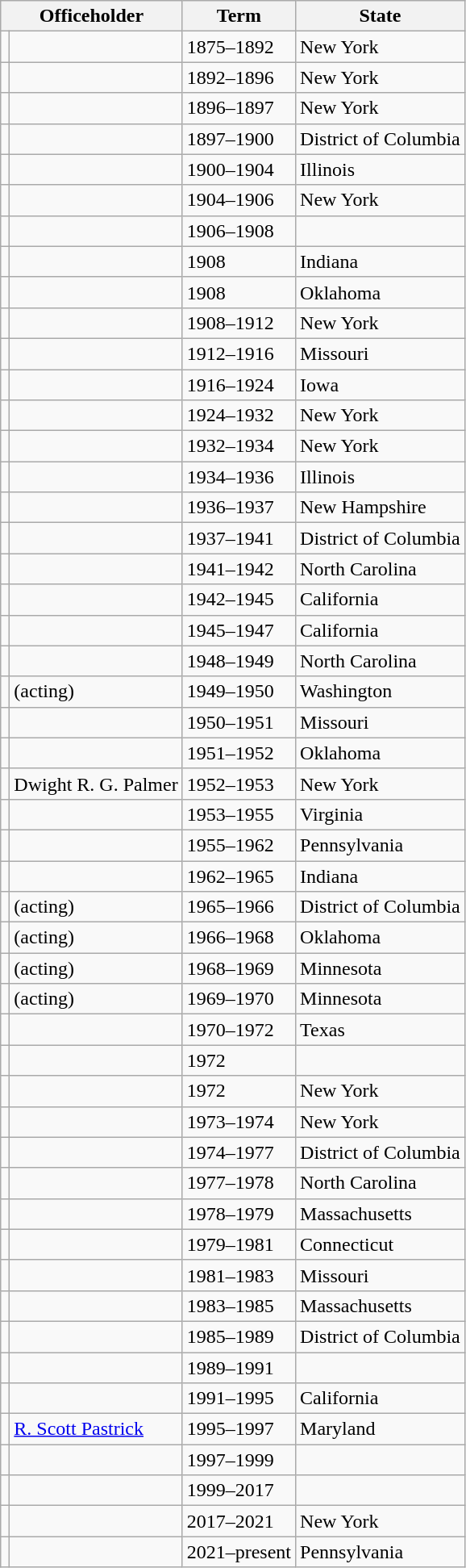<table class="wikitable sortable collapsible mw-datatable">
<tr>
<th colspan="2">Officeholder</th>
<th>Term</th>
<th>State</th>
</tr>
<tr>
<td></td>
<td></td>
<td>1875–1892</td>
<td>New York</td>
</tr>
<tr>
<td></td>
<td></td>
<td>1892–1896</td>
<td>New York</td>
</tr>
<tr>
<td></td>
<td></td>
<td>1896–1897</td>
<td>New York</td>
</tr>
<tr>
<td></td>
<td></td>
<td>1897–1900</td>
<td>District of Columbia</td>
</tr>
<tr>
<td></td>
<td></td>
<td>1900–1904</td>
<td>Illinois</td>
</tr>
<tr>
<td></td>
<td></td>
<td>1904–1906</td>
<td>New York</td>
</tr>
<tr>
<td></td>
<td></td>
<td>1906–1908</td>
<td></td>
</tr>
<tr>
<td></td>
<td></td>
<td>1908</td>
<td>Indiana</td>
</tr>
<tr>
<td></td>
<td></td>
<td>1908</td>
<td>Oklahoma</td>
</tr>
<tr>
<td></td>
<td></td>
<td>1908–1912</td>
<td>New York</td>
</tr>
<tr>
<td></td>
<td></td>
<td>1912–1916</td>
<td>Missouri</td>
</tr>
<tr>
<td></td>
<td></td>
<td>1916–1924</td>
<td>Iowa</td>
</tr>
<tr>
<td></td>
<td></td>
<td>1924–1932</td>
<td>New York</td>
</tr>
<tr>
<td></td>
<td></td>
<td>1932–1934</td>
<td>New York</td>
</tr>
<tr>
<td></td>
<td></td>
<td>1934–1936</td>
<td>Illinois</td>
</tr>
<tr>
<td></td>
<td></td>
<td>1936–1937</td>
<td>New Hampshire</td>
</tr>
<tr>
<td></td>
<td></td>
<td>1937–1941</td>
<td>District of Columbia</td>
</tr>
<tr>
<td></td>
<td></td>
<td>1941–1942</td>
<td>North Carolina</td>
</tr>
<tr>
<td></td>
<td></td>
<td>1942–1945</td>
<td>California</td>
</tr>
<tr>
<td></td>
<td></td>
<td>1945–1947</td>
<td>California</td>
</tr>
<tr>
<td></td>
<td></td>
<td>1948–1949</td>
<td>North Carolina</td>
</tr>
<tr>
<td></td>
<td> (acting)</td>
<td>1949–1950</td>
<td>Washington</td>
</tr>
<tr>
<td></td>
<td></td>
<td>1950–1951</td>
<td>Missouri</td>
</tr>
<tr>
<td></td>
<td></td>
<td>1951–1952</td>
<td>Oklahoma</td>
</tr>
<tr>
<td></td>
<td>Dwight R. G. Palmer</td>
<td>1952–1953</td>
<td>New York</td>
</tr>
<tr>
<td></td>
<td></td>
<td>1953–1955</td>
<td>Virginia</td>
</tr>
<tr>
<td></td>
<td></td>
<td>1955–1962</td>
<td>Pennsylvania</td>
</tr>
<tr>
<td></td>
<td></td>
<td>1962–1965</td>
<td>Indiana</td>
</tr>
<tr>
<td></td>
<td> (acting)</td>
<td>1965–1966</td>
<td>District of Columbia</td>
</tr>
<tr>
<td></td>
<td> (acting)</td>
<td>1966–1968</td>
<td>Oklahoma</td>
</tr>
<tr>
<td></td>
<td> (acting)</td>
<td>1968–1969</td>
<td>Minnesota</td>
</tr>
<tr>
<td></td>
<td> (acting)</td>
<td>1969–1970</td>
<td>Minnesota</td>
</tr>
<tr>
<td></td>
<td></td>
<td>1970–1972</td>
<td>Texas</td>
</tr>
<tr>
<td></td>
<td></td>
<td>1972</td>
<td></td>
</tr>
<tr>
<td></td>
<td></td>
<td>1972</td>
<td>New York</td>
</tr>
<tr>
<td></td>
<td></td>
<td>1973–1974</td>
<td>New York</td>
</tr>
<tr>
<td></td>
<td></td>
<td>1974–1977</td>
<td>District of Columbia</td>
</tr>
<tr>
<td></td>
<td></td>
<td>1977–1978</td>
<td>North Carolina</td>
</tr>
<tr>
<td></td>
<td></td>
<td>1978–1979</td>
<td>Massachusetts</td>
</tr>
<tr>
<td></td>
<td></td>
<td>1979–1981</td>
<td>Connecticut</td>
</tr>
<tr>
<td></td>
<td></td>
<td>1981–1983</td>
<td>Missouri</td>
</tr>
<tr>
<td></td>
<td></td>
<td>1983–1985</td>
<td>Massachusetts</td>
</tr>
<tr>
<td></td>
<td></td>
<td>1985–1989</td>
<td>District of Columbia</td>
</tr>
<tr>
<td></td>
<td></td>
<td>1989–1991</td>
<td></td>
</tr>
<tr>
<td></td>
<td></td>
<td>1991–1995</td>
<td>California</td>
</tr>
<tr>
<td></td>
<td><a href='#'>R. Scott Pastrick</a></td>
<td>1995–1997</td>
<td>Maryland</td>
</tr>
<tr>
<td></td>
<td></td>
<td>1997–1999</td>
<td></td>
</tr>
<tr>
<td></td>
<td></td>
<td>1999–2017</td>
<td></td>
</tr>
<tr>
<td></td>
<td></td>
<td>2017–2021</td>
<td>New York</td>
</tr>
<tr>
<td></td>
<td></td>
<td>2021–present</td>
<td>Pennsylvania</td>
</tr>
</table>
